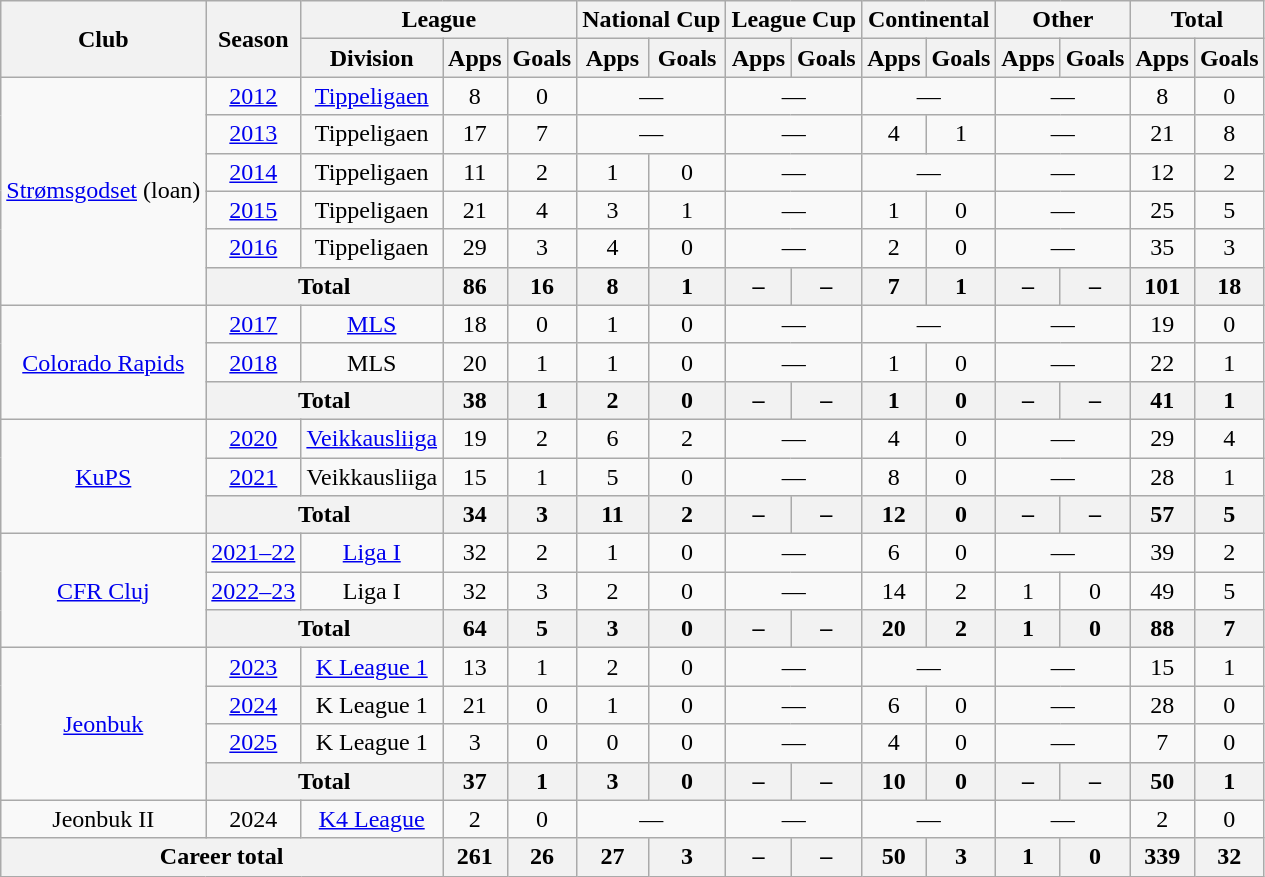<table class="wikitable" style="text-align:center">
<tr>
<th rowspan="2">Club</th>
<th rowspan="2">Season</th>
<th colspan="3">League</th>
<th colspan="2">National Cup</th>
<th colspan="2">League Cup</th>
<th colspan="2">Continental</th>
<th colspan="2">Other</th>
<th colspan="2">Total</th>
</tr>
<tr>
<th>Division</th>
<th>Apps</th>
<th>Goals</th>
<th>Apps</th>
<th>Goals</th>
<th>Apps</th>
<th>Goals</th>
<th>Apps</th>
<th>Goals</th>
<th>Apps</th>
<th>Goals</th>
<th>Apps</th>
<th>Goals</th>
</tr>
<tr>
<td rowspan="6"><a href='#'>Strømsgodset</a> (loan)</td>
<td><a href='#'>2012</a></td>
<td><a href='#'>Tippeligaen</a></td>
<td>8</td>
<td>0</td>
<td colspan="2">—</td>
<td colspan="2">—</td>
<td colspan="2">—</td>
<td colspan="2">—</td>
<td>8</td>
<td>0</td>
</tr>
<tr>
<td><a href='#'>2013</a></td>
<td>Tippeligaen</td>
<td>17</td>
<td>7</td>
<td colspan="2">—</td>
<td colspan="2">—</td>
<td>4</td>
<td>1</td>
<td colspan="2">—</td>
<td>21</td>
<td>8</td>
</tr>
<tr>
<td><a href='#'>2014</a></td>
<td>Tippeligaen</td>
<td>11</td>
<td>2</td>
<td>1</td>
<td>0</td>
<td colspan="2">—</td>
<td colspan="2">—</td>
<td colspan="2">—</td>
<td>12</td>
<td>2</td>
</tr>
<tr>
<td><a href='#'>2015</a></td>
<td>Tippeligaen</td>
<td>21</td>
<td>4</td>
<td>3</td>
<td>1</td>
<td colspan="2">—</td>
<td>1</td>
<td>0</td>
<td colspan="2">—</td>
<td>25</td>
<td>5</td>
</tr>
<tr>
<td><a href='#'>2016</a></td>
<td>Tippeligaen</td>
<td>29</td>
<td>3</td>
<td>4</td>
<td>0</td>
<td colspan="2">—</td>
<td>2</td>
<td>0</td>
<td colspan="2">—</td>
<td>35</td>
<td>3</td>
</tr>
<tr>
<th colspan="2">Total</th>
<th>86</th>
<th>16</th>
<th>8</th>
<th>1</th>
<th>–</th>
<th>–</th>
<th>7</th>
<th>1</th>
<th>–</th>
<th>–</th>
<th>101</th>
<th>18</th>
</tr>
<tr>
<td rowspan="3"><a href='#'>Colorado Rapids</a></td>
<td><a href='#'>2017</a></td>
<td><a href='#'>MLS</a></td>
<td>18</td>
<td>0</td>
<td>1</td>
<td>0</td>
<td colspan="2">—</td>
<td colspan="2">—</td>
<td colspan="2">—</td>
<td>19</td>
<td>0</td>
</tr>
<tr>
<td><a href='#'>2018</a></td>
<td>MLS</td>
<td>20</td>
<td>1</td>
<td>1</td>
<td>0</td>
<td colspan="2">—</td>
<td>1</td>
<td>0</td>
<td colspan="2">—</td>
<td>22</td>
<td>1</td>
</tr>
<tr>
<th colspan="2">Total</th>
<th>38</th>
<th>1</th>
<th>2</th>
<th>0</th>
<th>–</th>
<th>–</th>
<th>1</th>
<th>0</th>
<th>–</th>
<th>–</th>
<th>41</th>
<th>1</th>
</tr>
<tr>
<td rowspan="3"><a href='#'>KuPS</a></td>
<td><a href='#'>2020</a></td>
<td><a href='#'>Veikkausliiga</a></td>
<td>19</td>
<td>2</td>
<td>6</td>
<td>2</td>
<td colspan="2">—</td>
<td>4</td>
<td>0</td>
<td colspan="2">—</td>
<td>29</td>
<td>4</td>
</tr>
<tr>
<td><a href='#'>2021</a></td>
<td>Veikkausliiga</td>
<td>15</td>
<td>1</td>
<td>5</td>
<td>0</td>
<td colspan="2">—</td>
<td>8</td>
<td>0</td>
<td colspan="2">—</td>
<td>28</td>
<td>1</td>
</tr>
<tr>
<th colspan="2">Total</th>
<th>34</th>
<th>3</th>
<th>11</th>
<th>2</th>
<th>–</th>
<th>–</th>
<th>12</th>
<th>0</th>
<th>–</th>
<th>–</th>
<th>57</th>
<th>5</th>
</tr>
<tr>
<td rowspan="3"><a href='#'>CFR Cluj</a></td>
<td><a href='#'>2021–22</a></td>
<td><a href='#'>Liga I</a></td>
<td>32</td>
<td>2</td>
<td>1</td>
<td>0</td>
<td colspan="2">—</td>
<td>6</td>
<td>0</td>
<td colspan="2">—</td>
<td>39</td>
<td>2</td>
</tr>
<tr>
<td><a href='#'>2022–23</a></td>
<td>Liga I</td>
<td>32</td>
<td>3</td>
<td>2</td>
<td>0</td>
<td colspan="2">—</td>
<td>14</td>
<td>2</td>
<td>1</td>
<td>0</td>
<td>49</td>
<td>5</td>
</tr>
<tr>
<th colspan="2">Total</th>
<th>64</th>
<th>5</th>
<th>3</th>
<th>0</th>
<th>–</th>
<th>–</th>
<th>20</th>
<th>2</th>
<th>1</th>
<th>0</th>
<th>88</th>
<th>7</th>
</tr>
<tr>
<td rowspan="4"><a href='#'>Jeonbuk</a></td>
<td><a href='#'>2023</a></td>
<td><a href='#'>K League 1</a></td>
<td>13</td>
<td>1</td>
<td>2</td>
<td>0</td>
<td colspan="2">—</td>
<td colspan="2">—</td>
<td colspan="2">—</td>
<td>15</td>
<td>1</td>
</tr>
<tr>
<td><a href='#'>2024</a></td>
<td>K League 1</td>
<td>21</td>
<td>0</td>
<td>1</td>
<td>0</td>
<td colspan="2">—</td>
<td>6</td>
<td>0</td>
<td colspan="2">—</td>
<td>28</td>
<td>0</td>
</tr>
<tr>
<td><a href='#'>2025</a></td>
<td>K League 1</td>
<td>3</td>
<td>0</td>
<td>0</td>
<td>0</td>
<td colspan="2">—</td>
<td>4</td>
<td>0</td>
<td colspan="2">—</td>
<td>7</td>
<td>0</td>
</tr>
<tr>
<th colspan="2">Total</th>
<th>37</th>
<th>1</th>
<th>3</th>
<th>0</th>
<th>–</th>
<th>–</th>
<th>10</th>
<th>0</th>
<th>–</th>
<th>–</th>
<th>50</th>
<th>1</th>
</tr>
<tr>
<td>Jeonbuk II</td>
<td>2024</td>
<td><a href='#'>K4 League</a></td>
<td>2</td>
<td>0</td>
<td colspan="2">—</td>
<td colspan="2">—</td>
<td colspan="2">—</td>
<td colspan="2">—</td>
<td>2</td>
<td>0</td>
</tr>
<tr>
<th colspan="3">Career total</th>
<th>261</th>
<th>26</th>
<th>27</th>
<th>3</th>
<th>–</th>
<th>–</th>
<th>50</th>
<th>3</th>
<th>1</th>
<th>0</th>
<th>339</th>
<th>32</th>
</tr>
</table>
